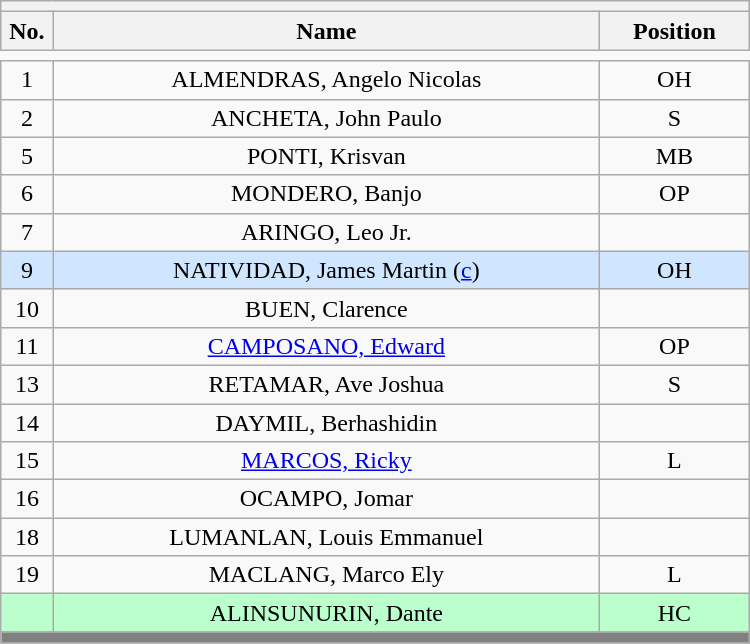<table class='wikitable mw-collapsible mw-collapsed' style="text-align: center; width:500px; border: none">
<tr>
<th style='text-align: left;' colspan=3></th>
</tr>
<tr>
<th style='width: 7%;'>No.</th>
<th>Name</th>
<th style='width: 20%;'>Position</th>
</tr>
<tr>
<td style='border: none;'></td>
</tr>
<tr>
<td>1</td>
<td>ALMENDRAS, Angelo Nicolas</td>
<td>OH</td>
</tr>
<tr>
<td>2</td>
<td>ANCHETA, John Paulo</td>
<td>S</td>
</tr>
<tr>
<td>5</td>
<td>PONTI, Krisvan</td>
<td>MB</td>
</tr>
<tr>
<td>6</td>
<td>MONDERO, Banjo</td>
<td>OP</td>
</tr>
<tr>
<td>7</td>
<td>ARINGO, Leo Jr.</td>
<td></td>
</tr>
<tr bgcolor=#D0E6FF>
<td>9</td>
<td>NATIVIDAD, James Martin (<a href='#'>c</a>)</td>
<td>OH</td>
</tr>
<tr>
<td>10</td>
<td>BUEN, Clarence</td>
<td></td>
</tr>
<tr>
<td>11</td>
<td><a href='#'>CAMPOSANO, Edward</a></td>
<td>OP</td>
</tr>
<tr>
<td>13</td>
<td>RETAMAR, Ave Joshua</td>
<td>S</td>
</tr>
<tr>
<td>14</td>
<td>DAYMIL, Berhashidin</td>
<td></td>
</tr>
<tr>
<td>15</td>
<td><a href='#'>MARCOS, Ricky</a></td>
<td>L</td>
</tr>
<tr>
<td>16</td>
<td>OCAMPO, Jomar</td>
<td></td>
</tr>
<tr>
<td>18</td>
<td>LUMANLAN, Louis Emmanuel</td>
<td></td>
</tr>
<tr>
<td>19</td>
<td>MACLANG, Marco Ely</td>
<td>L</td>
</tr>
<tr bgcolor=#BBFFCC>
<td></td>
<td>ALINSUNURIN, Dante</td>
<td>HC</td>
</tr>
<tr>
<th style='background: grey;' colspan=3></th>
</tr>
</table>
